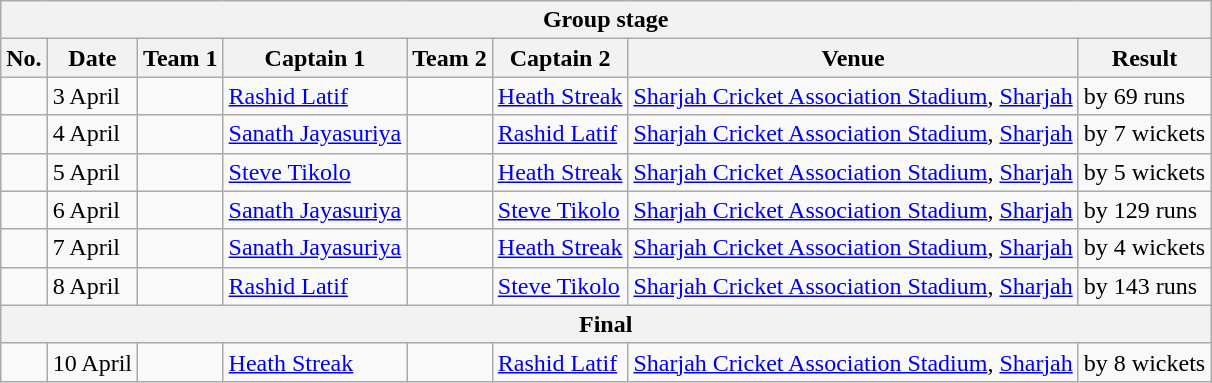<table class="wikitable">
<tr>
<th colspan="9">Group stage</th>
</tr>
<tr>
<th>No.</th>
<th>Date</th>
<th>Team 1</th>
<th>Captain 1</th>
<th>Team 2</th>
<th>Captain 2</th>
<th>Venue</th>
<th>Result</th>
</tr>
<tr>
<td></td>
<td>3 April</td>
<td></td>
<td><a href='#'>Rashid Latif</a></td>
<td></td>
<td><a href='#'>Heath Streak</a></td>
<td><a href='#'>Sharjah Cricket Association Stadium</a>, <a href='#'>Sharjah</a></td>
<td> by 69 runs</td>
</tr>
<tr>
<td></td>
<td>4 April</td>
<td></td>
<td><a href='#'>Sanath Jayasuriya</a></td>
<td></td>
<td><a href='#'>Rashid Latif</a></td>
<td><a href='#'>Sharjah Cricket Association Stadium</a>, <a href='#'>Sharjah</a></td>
<td> by 7 wickets</td>
</tr>
<tr>
<td></td>
<td>5 April</td>
<td></td>
<td><a href='#'>Steve Tikolo</a></td>
<td></td>
<td><a href='#'>Heath Streak</a></td>
<td><a href='#'>Sharjah Cricket Association Stadium</a>, <a href='#'>Sharjah</a></td>
<td> by 5 wickets</td>
</tr>
<tr>
<td></td>
<td>6 April</td>
<td></td>
<td><a href='#'>Sanath Jayasuriya</a></td>
<td></td>
<td><a href='#'>Steve Tikolo</a></td>
<td><a href='#'>Sharjah Cricket Association Stadium</a>, <a href='#'>Sharjah</a></td>
<td> by 129 runs</td>
</tr>
<tr>
<td></td>
<td>7 April</td>
<td></td>
<td><a href='#'>Sanath Jayasuriya</a></td>
<td></td>
<td><a href='#'>Heath Streak</a></td>
<td><a href='#'>Sharjah Cricket Association Stadium</a>, <a href='#'>Sharjah</a></td>
<td> by 4 wickets</td>
</tr>
<tr>
<td></td>
<td>8 April</td>
<td></td>
<td><a href='#'>Rashid Latif</a></td>
<td></td>
<td><a href='#'>Steve Tikolo</a></td>
<td><a href='#'>Sharjah Cricket Association Stadium</a>, <a href='#'>Sharjah</a></td>
<td> by 143 runs</td>
</tr>
<tr>
<th colspan="9">Final</th>
</tr>
<tr>
<td></td>
<td>10 April</td>
<td></td>
<td><a href='#'>Heath Streak</a></td>
<td></td>
<td><a href='#'>Rashid Latif</a></td>
<td><a href='#'>Sharjah Cricket Association Stadium</a>, <a href='#'>Sharjah</a></td>
<td> by 8 wickets</td>
</tr>
</table>
